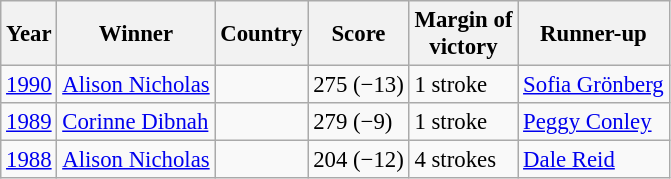<table class=wikitable style="font-size:95%">
<tr>
<th>Year</th>
<th>Winner</th>
<th>Country</th>
<th>Score</th>
<th>Margin of<br>victory</th>
<th>Runner-up</th>
</tr>
<tr>
<td><a href='#'>1990</a></td>
<td><a href='#'>Alison Nicholas</a></td>
<td></td>
<td>275 (−13)</td>
<td>1 stroke</td>
<td> <a href='#'>Sofia Grönberg</a></td>
</tr>
<tr>
<td><a href='#'>1989</a></td>
<td><a href='#'>Corinne Dibnah</a></td>
<td></td>
<td>279 (−9)</td>
<td>1 stroke</td>
<td> <a href='#'>Peggy Conley</a></td>
</tr>
<tr>
<td><a href='#'>1988</a></td>
<td><a href='#'>Alison Nicholas</a></td>
<td></td>
<td>204 (−12)</td>
<td>4 strokes</td>
<td> <a href='#'>Dale Reid</a></td>
</tr>
</table>
